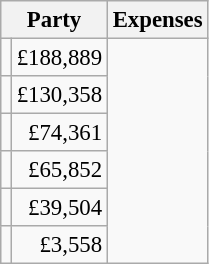<table class="wikitable sortable" style="text-align:right; font-size:95%;">
<tr>
<th colspan="2">Party</th>
<th>Expenses</th>
</tr>
<tr>
<td></td>
<td>£188,889</td>
</tr>
<tr>
<td></td>
<td>£130,358</td>
</tr>
<tr>
<td></td>
<td>£74,361</td>
</tr>
<tr>
<td></td>
<td>£65,852</td>
</tr>
<tr>
<td></td>
<td>£39,504</td>
</tr>
<tr>
<td></td>
<td>£3,558</td>
</tr>
</table>
